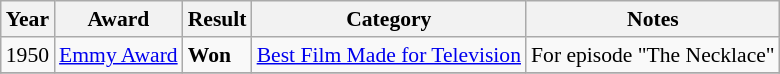<table class="wikitable" style="font-size: 90%;">
<tr>
<th>Year</th>
<th>Award</th>
<th>Result</th>
<th>Category</th>
<th>Notes</th>
</tr>
<tr>
<td>1950</td>
<td><a href='#'>Emmy Award</a></td>
<td><strong>Won</strong></td>
<td><a href='#'>Best Film Made for Television</a></td>
<td>For episode "The Necklace"</td>
</tr>
<tr>
</tr>
</table>
